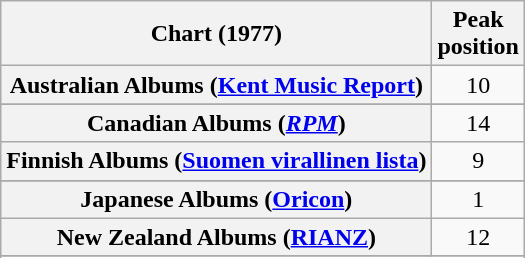<table class="wikitable sortable plainrowheaders">
<tr>
<th>Chart (1977)</th>
<th>Peak<br>position</th>
</tr>
<tr>
<th scope="row">Australian Albums (<a href='#'>Kent Music Report</a>)</th>
<td style="text-align:center;">10</td>
</tr>
<tr>
</tr>
<tr>
<th scope="row">Canadian Albums (<em><a href='#'>RPM</a></em>)</th>
<td style="text-align:center;">14</td>
</tr>
<tr>
<th scope="row">Finnish Albums (<a href='#'>Suomen virallinen lista</a>)</th>
<td style="text-align:center;">9</td>
</tr>
<tr>
</tr>
<tr>
<th scope="row">Japanese Albums (<a href='#'>Oricon</a>)</th>
<td style="text-align:center;">1</td>
</tr>
<tr>
<th scope="row">New Zealand Albums (<a href='#'>RIANZ</a>)</th>
<td style="text-align:center;">12</td>
</tr>
<tr>
</tr>
<tr>
</tr>
<tr>
</tr>
<tr>
</tr>
</table>
